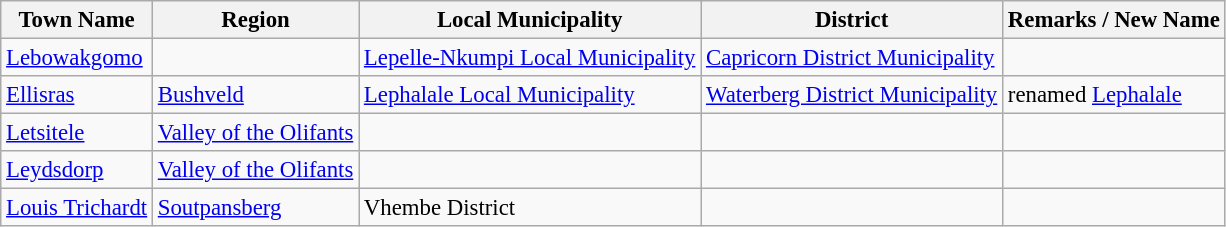<table class="wikitable sortable" style="font-size: 95%;">
<tr>
<th>Town Name</th>
<th>Region</th>
<th>Local Municipality</th>
<th>District</th>
<th>Remarks / New Name</th>
</tr>
<tr>
<td><a href='#'>Lebowakgomo</a></td>
<td></td>
<td><a href='#'>Lepelle-Nkumpi Local Municipality</a></td>
<td><a href='#'>Capricorn District Municipality</a></td>
</tr>
<tr>
<td><a href='#'>Ellisras</a></td>
<td><a href='#'>Bushveld</a></td>
<td><a href='#'>Lephalale Local Municipality</a></td>
<td><a href='#'>Waterberg District Municipality</a></td>
<td>renamed <a href='#'>Lephalale</a></td>
</tr>
<tr>
<td><a href='#'>Letsitele</a></td>
<td><a href='#'>Valley of the Olifants</a></td>
<td></td>
<td></td>
<td></td>
</tr>
<tr>
<td><a href='#'>Leydsdorp</a></td>
<td><a href='#'>Valley of the Olifants</a></td>
<td></td>
<td></td>
<td></td>
</tr>
<tr>
<td><a href='#'>Louis Trichardt</a></td>
<td><a href='#'>Soutpansberg</a></td>
<td>Vhembe District</td>
<td></td>
</tr>
</table>
